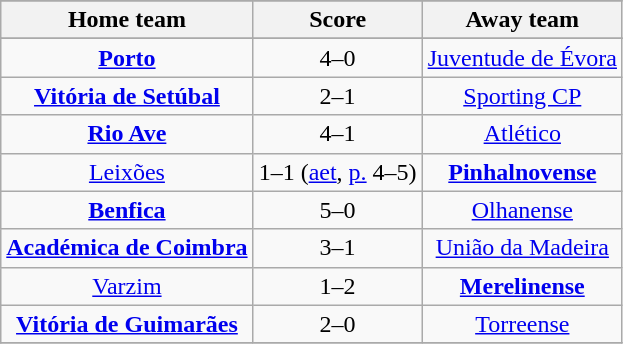<table class="wikitable" style="text-align: center">
<tr>
</tr>
<tr>
<th>Home team</th>
<th>Score</th>
<th>Away team</th>
</tr>
<tr>
</tr>
<tr>
<td><strong><a href='#'>Porto</a></strong> </td>
<td>4–0</td>
<td><a href='#'>Juventude de Évora</a> </td>
</tr>
<tr>
<td><strong><a href='#'>Vitória de Setúbal</a></strong> </td>
<td>2–1</td>
<td><a href='#'>Sporting CP</a> </td>
</tr>
<tr>
<td><strong><a href='#'>Rio Ave</a></strong> </td>
<td>4–1</td>
<td><a href='#'>Atlético</a> </td>
</tr>
<tr>
<td><a href='#'>Leixões</a> </td>
<td>1–1 (<a href='#'>aet</a>, <a href='#'>p.</a> 4–5)</td>
<td><strong><a href='#'>Pinhalnovense</a></strong> </td>
</tr>
<tr>
<td><strong><a href='#'>Benfica</a></strong> </td>
<td>5–0</td>
<td><a href='#'>Olhanense</a> </td>
</tr>
<tr>
<td><strong><a href='#'>Académica de Coimbra</a></strong> </td>
<td>3–1</td>
<td><a href='#'>União da Madeira</a> </td>
</tr>
<tr>
<td><a href='#'>Varzim</a> </td>
<td>1–2</td>
<td><strong><a href='#'>Merelinense</a></strong> </td>
</tr>
<tr>
<td><strong><a href='#'>Vitória de Guimarães</a></strong> </td>
<td>2–0</td>
<td><a href='#'>Torreense</a> </td>
</tr>
<tr>
</tr>
</table>
